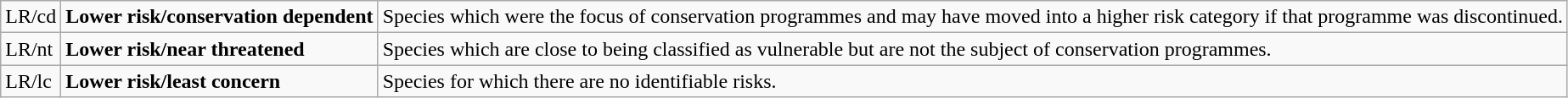<table class="wikitable" style="text-align:left">
<tr>
<td>LR/cd</td>
<td><strong>Lower risk/conservation dependent</strong></td>
<td>Species which were the focus of conservation programmes and may have moved into a higher risk category if that programme was discontinued.</td>
</tr>
<tr>
<td>LR/nt</td>
<td><strong>Lower risk/near threatened</strong></td>
<td>Species which are close to being classified as vulnerable but are not the subject of conservation programmes.</td>
</tr>
<tr>
<td>LR/lc</td>
<td><strong>Lower risk/least concern</strong></td>
<td>Species for which there are no identifiable risks.</td>
</tr>
</table>
